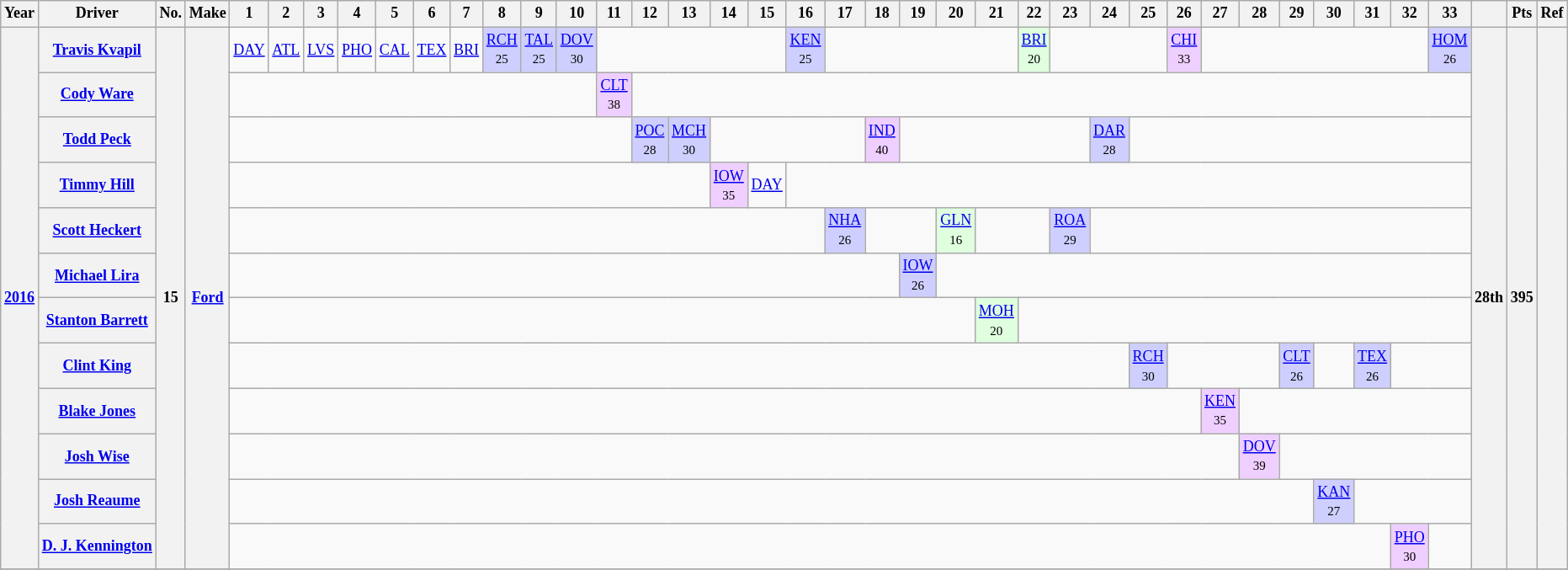<table class="wikitable" style="text-align:center; font-size:75%">
<tr>
<th>Year</th>
<th>Driver</th>
<th>No.</th>
<th>Make</th>
<th>1</th>
<th>2</th>
<th>3</th>
<th>4</th>
<th>5</th>
<th>6</th>
<th>7</th>
<th>8</th>
<th>9</th>
<th>10</th>
<th>11</th>
<th>12</th>
<th>13</th>
<th>14</th>
<th>15</th>
<th>16</th>
<th>17</th>
<th>18</th>
<th>19</th>
<th>20</th>
<th>21</th>
<th>22</th>
<th>23</th>
<th>24</th>
<th>25</th>
<th>26</th>
<th>27</th>
<th>28</th>
<th>29</th>
<th>30</th>
<th>31</th>
<th>32</th>
<th>33</th>
<th></th>
<th>Pts</th>
<th>Ref</th>
</tr>
<tr>
<th Rowspan=12><a href='#'>2016</a></th>
<th><a href='#'>Travis Kvapil</a></th>
<th Rowspan=12>15</th>
<th Rowspan=12><a href='#'>Ford</a></th>
<td><a href='#'>DAY</a></td>
<td><a href='#'>ATL</a></td>
<td><a href='#'>LVS</a></td>
<td><a href='#'>PHO</a></td>
<td><a href='#'>CAL</a></td>
<td><a href='#'>TEX</a></td>
<td><a href='#'>BRI</a></td>
<td style="background:#CFCFFF;"><a href='#'>RCH</a><br><small>25</small></td>
<td style="background:#CFCFFF;"><a href='#'>TAL</a><br><small>25</small></td>
<td style="background:#CFCFFF;"><a href='#'>DOV</a><br><small>30</small></td>
<td colspan=5></td>
<td style="background:#CFCFFF;"><a href='#'>KEN</a><br><small>25</small></td>
<td colspan=5></td>
<td style="background:#DFFFDF;"><a href='#'>BRI</a><br><small>20</small></td>
<td colspan=3></td>
<td style="background:#EFCFFF;"><a href='#'>CHI</a><br><small>33</small></td>
<td colspan=6></td>
<td style="background:#CFCFFF;"><a href='#'>HOM</a><br><small>26</small></td>
<th Rowspan=12>28th</th>
<th Rowspan=12>395</th>
<th Rowspan=12></th>
</tr>
<tr>
<th><a href='#'>Cody Ware</a></th>
<td colspan=10></td>
<td style="background:#EFCFFF;"><a href='#'>CLT</a><br><small>38</small></td>
<td colspan=22></td>
</tr>
<tr>
<th><a href='#'>Todd Peck</a></th>
<td colspan=11></td>
<td style="background:#CFCFFF;"><a href='#'>POC</a><br><small>28</small></td>
<td style="background:#CFCFFF;"><a href='#'>MCH</a><br><small>30</small></td>
<td colspan=4></td>
<td style="background:#EFCFFF;"><a href='#'>IND</a><br><small>40</small></td>
<td colspan=5></td>
<td style="background:#CFCFFF;"><a href='#'>DAR</a><br><small>28</small></td>
<td colspan=9></td>
</tr>
<tr>
<th><a href='#'>Timmy Hill</a></th>
<td colspan=13></td>
<td style="background:#EFCFFF;"><a href='#'>IOW</a><br><small>35</small></td>
<td><a href='#'>DAY</a></td>
<td colspan=18></td>
</tr>
<tr>
<th><a href='#'>Scott Heckert</a></th>
<td colspan=16></td>
<td style="background:#CFCFFF;"><a href='#'>NHA</a><br><small>26</small></td>
<td colspan=2></td>
<td style="background:#DFFFDF;"><a href='#'>GLN</a><br><small>16</small></td>
<td colspan=2></td>
<td style="background:#CFCFFF;"><a href='#'>ROA</a><br><small>29</small></td>
<td colspan=10></td>
</tr>
<tr>
<th><a href='#'>Michael Lira</a></th>
<td colspan=18></td>
<td style="background:#CFCFFF;"><a href='#'>IOW</a><br><small>26</small></td>
<td colspan=14></td>
</tr>
<tr>
<th><a href='#'>Stanton Barrett</a></th>
<td colspan=20></td>
<td style="background:#DFFFDF;"><a href='#'>MOH</a><br><small>20</small></td>
<td colspan=12></td>
</tr>
<tr>
<th><a href='#'>Clint King</a></th>
<td colspan=24></td>
<td style="background:#CFCFFF;"><a href='#'>RCH</a><br><small>30</small></td>
<td colspan=3></td>
<td style="background:#CFCFFF;"><a href='#'>CLT</a><br><small>26</small></td>
<td colspan=1></td>
<td style="background:#CFCFFF;"><a href='#'>TEX</a><br><small>26</small></td>
<td colspan=2></td>
</tr>
<tr>
<th><a href='#'>Blake Jones</a></th>
<td colspan=26></td>
<td style="background:#EFCFFF;"><a href='#'>KEN</a><br><small>35</small></td>
<td colspan=6></td>
</tr>
<tr>
<th><a href='#'>Josh Wise</a></th>
<td colspan=27></td>
<td style="background:#EFCFFF;"><a href='#'>DOV</a><br><small>39</small></td>
<td colspan=5></td>
</tr>
<tr>
<th><a href='#'>Josh Reaume</a></th>
<td colspan=29></td>
<td style="background:#CFCFFF;"><a href='#'>KAN</a><br><small>27</small></td>
<td colspan=3></td>
</tr>
<tr>
<th><a href='#'>D. J. Kennington</a></th>
<td colspan=31></td>
<td style="background:#EFCFFF;"><a href='#'>PHO</a><br><small>30</small></td>
<td colspan=1></td>
</tr>
<tr>
</tr>
</table>
